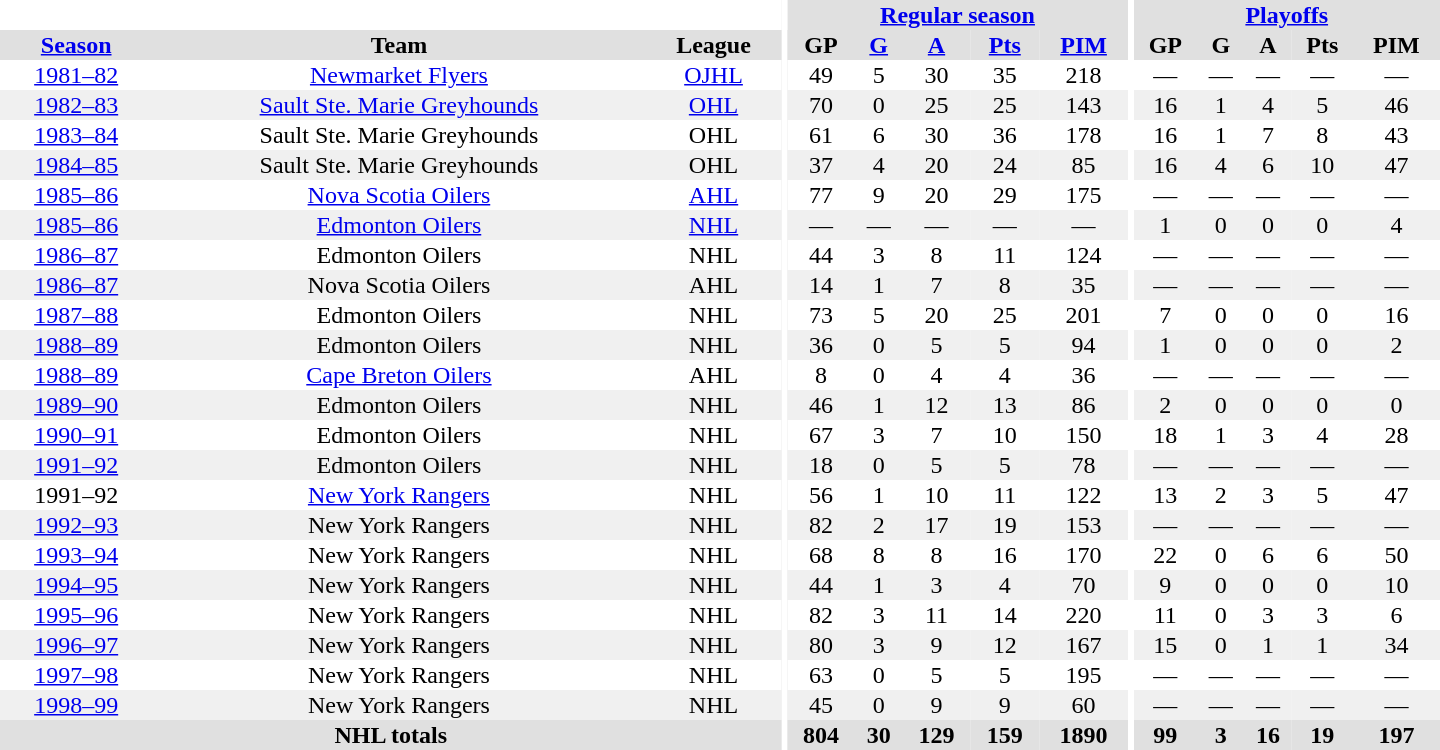<table border="0" cellpadding="1" cellspacing="0" style="text-align:center; width:60em">
<tr bgcolor="#e0e0e0">
<th colspan="3" bgcolor="#ffffff"></th>
<th rowspan="100" bgcolor="#ffffff"></th>
<th colspan="5"><a href='#'>Regular season</a></th>
<th rowspan="100" bgcolor="#ffffff"></th>
<th colspan="5"><a href='#'>Playoffs</a></th>
</tr>
<tr bgcolor="#e0e0e0">
<th><a href='#'>Season</a></th>
<th>Team</th>
<th>League</th>
<th>GP</th>
<th><a href='#'>G</a></th>
<th><a href='#'>A</a></th>
<th><a href='#'>Pts</a></th>
<th><a href='#'>PIM</a></th>
<th>GP</th>
<th>G</th>
<th>A</th>
<th>Pts</th>
<th>PIM</th>
</tr>
<tr>
<td><a href='#'>1981–82</a></td>
<td><a href='#'>Newmarket Flyers</a></td>
<td><a href='#'>OJHL</a></td>
<td>49</td>
<td>5</td>
<td>30</td>
<td>35</td>
<td>218</td>
<td>—</td>
<td>—</td>
<td>—</td>
<td>—</td>
<td>—</td>
</tr>
<tr bgcolor="#f0f0f0">
<td><a href='#'>1982–83</a></td>
<td><a href='#'>Sault Ste. Marie Greyhounds</a></td>
<td><a href='#'>OHL</a></td>
<td>70</td>
<td>0</td>
<td>25</td>
<td>25</td>
<td>143</td>
<td>16</td>
<td>1</td>
<td>4</td>
<td>5</td>
<td>46</td>
</tr>
<tr>
<td><a href='#'>1983–84</a></td>
<td>Sault Ste. Marie Greyhounds</td>
<td>OHL</td>
<td>61</td>
<td>6</td>
<td>30</td>
<td>36</td>
<td>178</td>
<td>16</td>
<td>1</td>
<td>7</td>
<td>8</td>
<td>43</td>
</tr>
<tr bgcolor="#f0f0f0">
<td><a href='#'>1984–85</a></td>
<td>Sault Ste. Marie Greyhounds</td>
<td>OHL</td>
<td>37</td>
<td>4</td>
<td>20</td>
<td>24</td>
<td>85</td>
<td>16</td>
<td>4</td>
<td>6</td>
<td>10</td>
<td>47</td>
</tr>
<tr>
<td><a href='#'>1985–86</a></td>
<td><a href='#'>Nova Scotia Oilers</a></td>
<td><a href='#'>AHL</a></td>
<td>77</td>
<td>9</td>
<td>20</td>
<td>29</td>
<td>175</td>
<td>—</td>
<td>—</td>
<td>—</td>
<td>—</td>
<td>—</td>
</tr>
<tr bgcolor="#f0f0f0">
<td><a href='#'>1985–86</a></td>
<td><a href='#'>Edmonton Oilers</a></td>
<td><a href='#'>NHL</a></td>
<td>—</td>
<td>—</td>
<td>—</td>
<td>—</td>
<td>—</td>
<td>1</td>
<td>0</td>
<td>0</td>
<td>0</td>
<td>4</td>
</tr>
<tr>
<td><a href='#'>1986–87</a></td>
<td>Edmonton Oilers</td>
<td>NHL</td>
<td>44</td>
<td>3</td>
<td>8</td>
<td>11</td>
<td>124</td>
<td>—</td>
<td>—</td>
<td>—</td>
<td>—</td>
<td>—</td>
</tr>
<tr bgcolor="#f0f0f0">
<td><a href='#'>1986–87</a></td>
<td>Nova Scotia Oilers</td>
<td>AHL</td>
<td>14</td>
<td>1</td>
<td>7</td>
<td>8</td>
<td>35</td>
<td>—</td>
<td>—</td>
<td>—</td>
<td>—</td>
<td>—</td>
</tr>
<tr>
<td><a href='#'>1987–88</a></td>
<td>Edmonton Oilers</td>
<td>NHL</td>
<td>73</td>
<td>5</td>
<td>20</td>
<td>25</td>
<td>201</td>
<td>7</td>
<td>0</td>
<td>0</td>
<td>0</td>
<td>16</td>
</tr>
<tr bgcolor="#f0f0f0">
<td><a href='#'>1988–89</a></td>
<td>Edmonton Oilers</td>
<td>NHL</td>
<td>36</td>
<td>0</td>
<td>5</td>
<td>5</td>
<td>94</td>
<td>1</td>
<td>0</td>
<td>0</td>
<td>0</td>
<td>2</td>
</tr>
<tr>
<td><a href='#'>1988–89</a></td>
<td><a href='#'>Cape Breton Oilers</a></td>
<td>AHL</td>
<td>8</td>
<td>0</td>
<td>4</td>
<td>4</td>
<td>36</td>
<td>—</td>
<td>—</td>
<td>—</td>
<td>—</td>
<td>—</td>
</tr>
<tr bgcolor="#f0f0f0">
<td><a href='#'>1989–90</a></td>
<td>Edmonton Oilers</td>
<td>NHL</td>
<td>46</td>
<td>1</td>
<td>12</td>
<td>13</td>
<td>86</td>
<td>2</td>
<td>0</td>
<td>0</td>
<td>0</td>
<td>0</td>
</tr>
<tr>
<td><a href='#'>1990–91</a></td>
<td>Edmonton Oilers</td>
<td>NHL</td>
<td>67</td>
<td>3</td>
<td>7</td>
<td>10</td>
<td>150</td>
<td>18</td>
<td>1</td>
<td>3</td>
<td>4</td>
<td>28</td>
</tr>
<tr bgcolor="#f0f0f0">
<td><a href='#'>1991–92</a></td>
<td>Edmonton Oilers</td>
<td>NHL</td>
<td>18</td>
<td>0</td>
<td>5</td>
<td>5</td>
<td>78</td>
<td>—</td>
<td>—</td>
<td>—</td>
<td>—</td>
<td>—</td>
</tr>
<tr>
<td>1991–92</td>
<td><a href='#'>New York Rangers</a></td>
<td>NHL</td>
<td>56</td>
<td>1</td>
<td>10</td>
<td>11</td>
<td>122</td>
<td>13</td>
<td>2</td>
<td>3</td>
<td>5</td>
<td>47</td>
</tr>
<tr bgcolor="#f0f0f0">
<td><a href='#'>1992–93</a></td>
<td>New York Rangers</td>
<td>NHL</td>
<td>82</td>
<td>2</td>
<td>17</td>
<td>19</td>
<td>153</td>
<td>—</td>
<td>—</td>
<td>—</td>
<td>—</td>
<td>—</td>
</tr>
<tr>
<td><a href='#'>1993–94</a></td>
<td>New York Rangers</td>
<td>NHL</td>
<td>68</td>
<td>8</td>
<td>8</td>
<td>16</td>
<td>170</td>
<td>22</td>
<td>0</td>
<td>6</td>
<td>6</td>
<td>50</td>
</tr>
<tr bgcolor="#f0f0f0">
<td><a href='#'>1994–95</a></td>
<td>New York Rangers</td>
<td>NHL</td>
<td>44</td>
<td>1</td>
<td>3</td>
<td>4</td>
<td>70</td>
<td>9</td>
<td>0</td>
<td>0</td>
<td>0</td>
<td>10</td>
</tr>
<tr>
<td><a href='#'>1995–96</a></td>
<td>New York Rangers</td>
<td>NHL</td>
<td>82</td>
<td>3</td>
<td>11</td>
<td>14</td>
<td>220</td>
<td>11</td>
<td>0</td>
<td>3</td>
<td>3</td>
<td>6</td>
</tr>
<tr bgcolor="#f0f0f0">
<td><a href='#'>1996–97</a></td>
<td>New York Rangers</td>
<td>NHL</td>
<td>80</td>
<td>3</td>
<td>9</td>
<td>12</td>
<td>167</td>
<td>15</td>
<td>0</td>
<td>1</td>
<td>1</td>
<td>34</td>
</tr>
<tr>
<td><a href='#'>1997–98</a></td>
<td>New York Rangers</td>
<td>NHL</td>
<td>63</td>
<td>0</td>
<td>5</td>
<td>5</td>
<td>195</td>
<td>—</td>
<td>—</td>
<td>—</td>
<td>—</td>
<td>—</td>
</tr>
<tr bgcolor="#f0f0f0">
<td><a href='#'>1998–99</a></td>
<td>New York Rangers</td>
<td>NHL</td>
<td>45</td>
<td>0</td>
<td>9</td>
<td>9</td>
<td>60</td>
<td>—</td>
<td>—</td>
<td>—</td>
<td>—</td>
<td>—</td>
</tr>
<tr bgcolor="#e0e0e0">
<th colspan="3">NHL totals</th>
<th>804</th>
<th>30</th>
<th>129</th>
<th>159</th>
<th>1890</th>
<th>99</th>
<th>3</th>
<th>16</th>
<th>19</th>
<th>197</th>
</tr>
</table>
